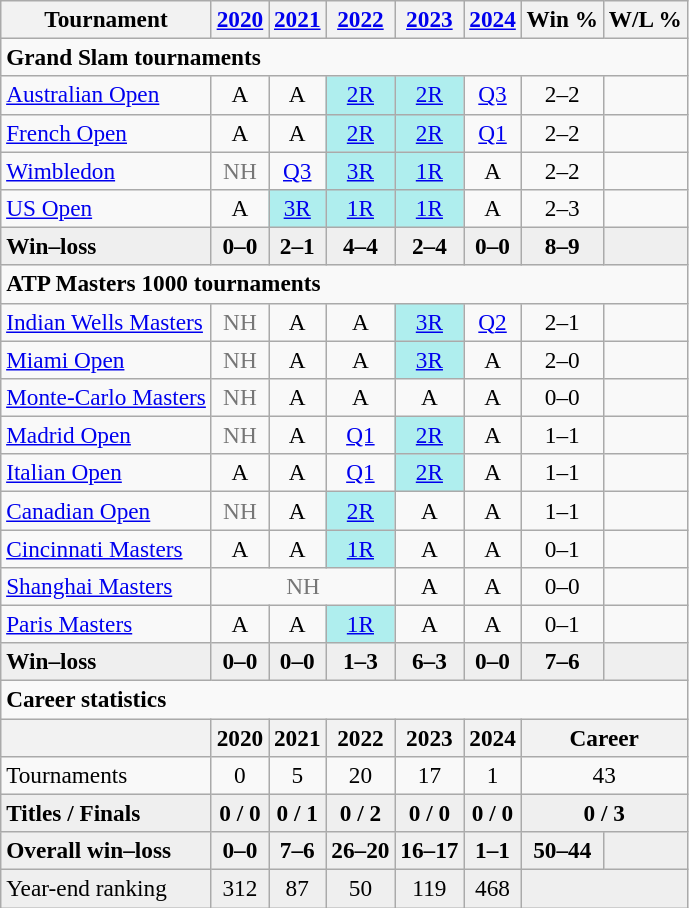<table class=wikitable style=text-align:center;font-size:97%>
<tr>
<th>Tournament</th>
<th><a href='#'>2020</a></th>
<th><a href='#'>2021</a></th>
<th><a href='#'>2022</a></th>
<th><a href='#'>2023</a></th>
<th><a href='#'>2024</a></th>
<th>Win %</th>
<th>W/L %</th>
</tr>
<tr>
<td colspan="8" style="text-align:left"><strong>Grand Slam tournaments</strong></td>
</tr>
<tr>
<td style=text-align:left><a href='#'>Australian Open</a></td>
<td>A</td>
<td>A</td>
<td bgcolor=afeeee><a href='#'>2R</a></td>
<td bgcolor=afeeee><a href='#'>2R</a></td>
<td><a href='#'>Q3</a></td>
<td>2–2</td>
<td></td>
</tr>
<tr>
<td style=text-align:left><a href='#'>French Open</a></td>
<td>A</td>
<td>A</td>
<td bgcolor=afeeee><a href='#'>2R</a></td>
<td bgcolor=afeeee><a href='#'>2R</a></td>
<td><a href='#'>Q1</a></td>
<td>2–2</td>
<td></td>
</tr>
<tr>
<td style=text-align:left><a href='#'>Wimbledon</a></td>
<td style=color:#767676>NH</td>
<td><a href='#'>Q3</a></td>
<td bgcolor=afeeee><a href='#'>3R</a></td>
<td bgcolor=afeeee><a href='#'>1R</a></td>
<td>A</td>
<td>2–2</td>
<td></td>
</tr>
<tr>
<td style=text-align:left><a href='#'>US Open</a></td>
<td>A</td>
<td bgcolor=afeeee><a href='#'>3R</a></td>
<td bgcolor=afeeee><a href='#'>1R</a></td>
<td bgcolor=afeeee><a href='#'>1R</a></td>
<td>A</td>
<td>2–3</td>
<td></td>
</tr>
<tr style=font-weight:bold;background:#efefef>
<td style=text-align:left>Win–loss</td>
<td>0–0</td>
<td>2–1</td>
<td>4–4</td>
<td>2–4</td>
<td>0–0</td>
<td>8–9</td>
<td><strong></strong></td>
</tr>
<tr>
<td colspan="8" style="text-align:left"><strong>ATP Masters 1000 tournaments</strong></td>
</tr>
<tr>
<td style=text-align:left><a href='#'>Indian Wells Masters</a></td>
<td style=color:#767676>NH</td>
<td>A</td>
<td>A</td>
<td bgcolor=afeeee><a href='#'>3R</a></td>
<td><a href='#'>Q2</a></td>
<td>2–1</td>
<td></td>
</tr>
<tr>
<td style=text-align:left><a href='#'>Miami Open</a></td>
<td style=color:#767676>NH</td>
<td>A</td>
<td>A</td>
<td bgcolor=afeeee><a href='#'>3R</a></td>
<td>A</td>
<td>2–0</td>
<td></td>
</tr>
<tr>
<td style=text-align:left><a href='#'>Monte-Carlo Masters</a></td>
<td style=color:#767676>NH</td>
<td>A</td>
<td>A</td>
<td>A</td>
<td>A</td>
<td>0–0</td>
<td></td>
</tr>
<tr>
<td style=text-align:left><a href='#'>Madrid Open</a></td>
<td style=color:#767676>NH</td>
<td>A</td>
<td><a href='#'>Q1</a></td>
<td bgcolor=afeeee><a href='#'>2R</a></td>
<td>A</td>
<td>1–1</td>
<td></td>
</tr>
<tr>
<td style=text-align:left><a href='#'>Italian Open</a></td>
<td>A</td>
<td>A</td>
<td><a href='#'>Q1</a></td>
<td bgcolor=afeeee><a href='#'>2R</a></td>
<td>A</td>
<td>1–1</td>
<td></td>
</tr>
<tr>
<td style=text-align:left><a href='#'>Canadian Open</a></td>
<td style=color:#767676>NH</td>
<td>A</td>
<td bgcolor=afeeee><a href='#'>2R</a></td>
<td>A</td>
<td>A</td>
<td>1–1</td>
<td></td>
</tr>
<tr>
<td style=text-align:left><a href='#'>Cincinnati Masters</a></td>
<td>A</td>
<td>A</td>
<td bgcolor=afeeee><a href='#'>1R</a></td>
<td>A</td>
<td>A</td>
<td>0–1</td>
<td></td>
</tr>
<tr>
<td style=text-align:left><a href='#'>Shanghai Masters</a></td>
<td colspan="3" style="color:#767676">NH</td>
<td>A</td>
<td>A</td>
<td>0–0</td>
<td></td>
</tr>
<tr>
<td style=text-align:left><a href='#'>Paris Masters</a></td>
<td>A</td>
<td>A</td>
<td bgcolor=afeeee><a href='#'>1R</a></td>
<td>A</td>
<td>A</td>
<td>0–1</td>
<td></td>
</tr>
<tr style=font-weight:bold;background:#efefef>
<td style=text-align:left>Win–loss</td>
<td>0–0</td>
<td>0–0</td>
<td>1–3</td>
<td>6–3</td>
<td>0–0</td>
<td>7–6</td>
<td><strong></strong></td>
</tr>
<tr>
<td colspan="8" style="text-align:left"><strong>Career statistics</strong></td>
</tr>
<tr>
<th></th>
<th>2020</th>
<th>2021</th>
<th>2022</th>
<th>2023</th>
<th>2024</th>
<th colspan=2>Career</th>
</tr>
<tr style=background:efefef>
<td style=text-align:left>Tournaments</td>
<td>0</td>
<td>5</td>
<td>20</td>
<td>17</td>
<td>1</td>
<td colspan=2>43</td>
</tr>
<tr style=font-weight:bold;background:#efefef>
<td style=text-align:left>Titles / Finals</td>
<td>0 / 0</td>
<td>0 / 1</td>
<td>0 / 2</td>
<td>0 / 0</td>
<td>0 / 0</td>
<td colspan=2>0 / 3</td>
</tr>
<tr style=font-weight:bold;background:#efefef>
<td style=text-align:left>Overall win–loss</td>
<td>0–0</td>
<td>7–6</td>
<td>26–20</td>
<td>16–17</td>
<td>1–1</td>
<td>50–44</td>
<td><strong></strong></td>
</tr>
<tr style=background:#efefef>
<td style=text-align:left>Year-end ranking</td>
<td>312</td>
<td>87</td>
<td>50</td>
<td>119</td>
<td>468</td>
<td colspan=2></td>
</tr>
</table>
